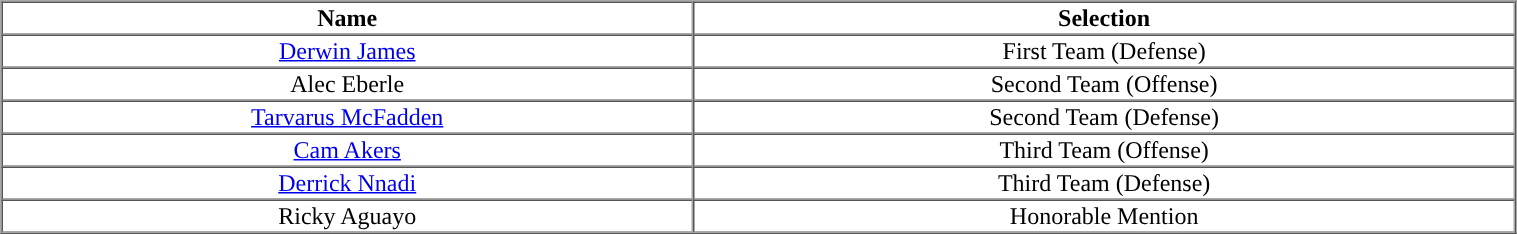<table cellpadding="1" border="1" cellspacing="0" width="80%">
<tr>
<th>Name</th>
<th>Selection</th>
</tr>
<tr align="center">
<td><a href='#'>Derwin James</a></td>
<td>First Team (Defense)</td>
</tr>
<tr align="center">
<td>Alec Eberle</td>
<td>Second Team (Offense)</td>
</tr>
<tr align="center">
<td><a href='#'>Tarvarus McFadden</a></td>
<td>Second Team (Defense)</td>
</tr>
<tr align="center">
<td><a href='#'>Cam Akers</a></td>
<td>Third Team (Offense)</td>
</tr>
<tr align="center">
<td><a href='#'>Derrick Nnadi</a></td>
<td>Third Team (Defense)</td>
</tr>
<tr align="center">
<td>Ricky Aguayo</td>
<td>Honorable Mention</td>
</tr>
</table>
